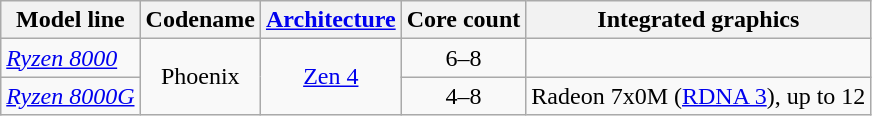<table class="wikitable" style="text-align: center;">
<tr>
<th>Model line</th>
<th>Codename</th>
<th><a href='#'>Architecture</a></th>
<th>Core count</th>
<th>Integrated graphics</th>
</tr>
<tr>
<td style="text-align: left;"><a href='#'><em>Ryzen 8000</em></a></td>
<td rowspan=2>Phoenix</td>
<td rowspan=2><a href='#'>Zen 4</a></td>
<td>6–8</td>
<td></td>
</tr>
<tr>
<td style="text-align: left;"><a href='#'><em>Ryzen 8000G</em></a></td>
<td>4–8</td>
<td>Radeon 7x0M (<a href='#'>RDNA 3</a>), up to 12 </td>
</tr>
</table>
